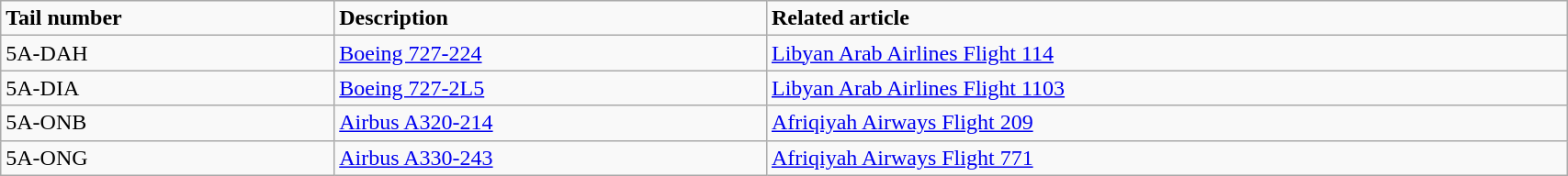<table class="wikitable" width="90%">
<tr>
<td><strong>Tail number</strong></td>
<td><strong>Description</strong></td>
<td><strong>Related article</strong></td>
</tr>
<tr>
<td>5A-DAH</td>
<td><a href='#'>Boeing 727-224</a></td>
<td><a href='#'>Libyan Arab Airlines Flight 114</a></td>
</tr>
<tr>
<td>5A-DIA</td>
<td><a href='#'>Boeing 727-2L5</a></td>
<td><a href='#'>Libyan Arab Airlines Flight 1103</a></td>
</tr>
<tr>
<td>5A-ONB</td>
<td><a href='#'>Airbus A320-214</a></td>
<td><a href='#'>Afriqiyah Airways Flight 209</a></td>
</tr>
<tr>
<td>5A-ONG</td>
<td><a href='#'>Airbus A330-243</a></td>
<td><a href='#'>Afriqiyah Airways Flight 771</a></td>
</tr>
</table>
